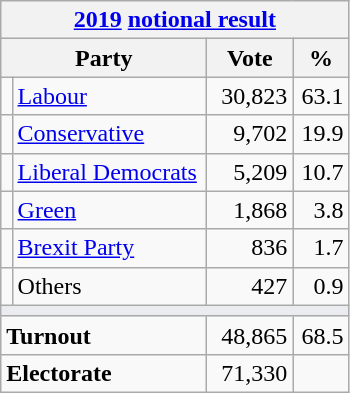<table class="wikitable">
<tr>
<th colspan="4"><a href='#'>2019</a> <a href='#'>notional result</a></th>
</tr>
<tr>
<th bgcolor="#DDDDFF" width="130px" colspan="2">Party</th>
<th bgcolor="#DDDDFF" width="50px">Vote</th>
<th bgcolor="#DDDDFF" width="30px">%</th>
</tr>
<tr>
<td></td>
<td><a href='#'>Labour</a></td>
<td align=right>30,823</td>
<td align=right>63.1</td>
</tr>
<tr>
<td></td>
<td><a href='#'>Conservative</a></td>
<td align=right>9,702</td>
<td align=right>19.9</td>
</tr>
<tr>
<td></td>
<td><a href='#'>Liberal Democrats</a></td>
<td align=right>5,209</td>
<td align=right>10.7</td>
</tr>
<tr>
<td></td>
<td><a href='#'>Green</a></td>
<td align=right>1,868</td>
<td align=right>3.8</td>
</tr>
<tr>
<td></td>
<td><a href='#'>Brexit Party</a></td>
<td align=right>836</td>
<td align=right>1.7</td>
</tr>
<tr>
<td></td>
<td>Others</td>
<td align=right>427</td>
<td align=right>0.9</td>
</tr>
<tr>
<td colspan="4" bgcolor="#EAECF0"></td>
</tr>
<tr>
<td colspan="2"><strong>Turnout</strong></td>
<td align=right>48,865</td>
<td align=right>68.5</td>
</tr>
<tr>
<td colspan="2"><strong>Electorate</strong></td>
<td align=right>71,330</td>
</tr>
</table>
